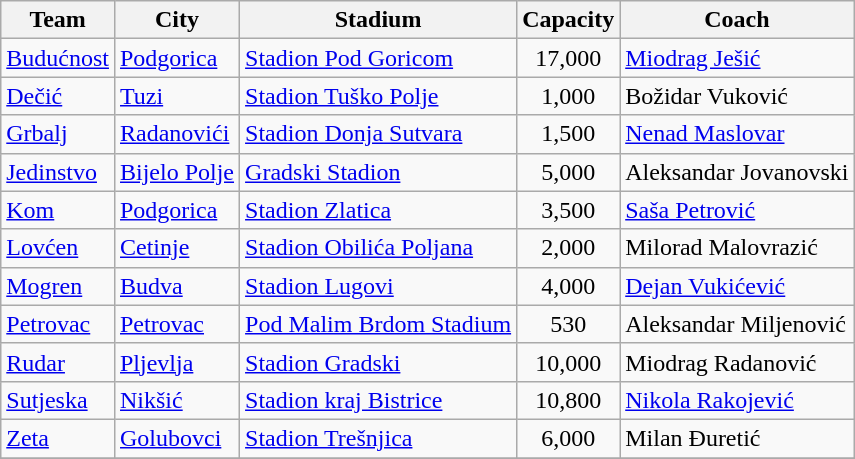<table class="wikitable sortable">
<tr>
<th>Team</th>
<th>City</th>
<th>Stadium</th>
<th>Capacity</th>
<th>Coach</th>
</tr>
<tr>
<td><a href='#'>Budućnost</a></td>
<td><a href='#'>Podgorica</a></td>
<td><a href='#'>Stadion Pod Goricom</a></td>
<td align="center">17,000</td>
<td> <a href='#'>Miodrag Ješić</a></td>
</tr>
<tr>
<td><a href='#'>Dečić</a></td>
<td><a href='#'>Tuzi</a></td>
<td><a href='#'>Stadion Tuško Polje</a></td>
<td align="center">1,000</td>
<td> Božidar Vuković</td>
</tr>
<tr>
<td><a href='#'>Grbalj</a></td>
<td><a href='#'>Radanovići</a></td>
<td><a href='#'>Stadion Donja Sutvara</a></td>
<td align="center">1,500</td>
<td> <a href='#'>Nenad Maslovar</a></td>
</tr>
<tr>
<td><a href='#'>Jedinstvo</a></td>
<td><a href='#'>Bijelo Polje</a></td>
<td><a href='#'>Gradski Stadion</a></td>
<td align="center">5,000</td>
<td> Aleksandar Jovanovski</td>
</tr>
<tr>
<td><a href='#'>Kom</a></td>
<td><a href='#'>Podgorica</a></td>
<td><a href='#'>Stadion Zlatica</a></td>
<td align="center">3,500</td>
<td> <a href='#'>Saša Petrović</a></td>
</tr>
<tr>
<td><a href='#'>Lovćen</a></td>
<td><a href='#'>Cetinje</a></td>
<td><a href='#'>Stadion Obilića Poljana</a></td>
<td align="center">2,000</td>
<td> Milorad Malovrazić</td>
</tr>
<tr>
<td><a href='#'>Mogren</a></td>
<td><a href='#'>Budva</a></td>
<td><a href='#'>Stadion Lugovi</a></td>
<td align="center">4,000</td>
<td> <a href='#'>Dejan Vukićević</a></td>
</tr>
<tr>
<td><a href='#'>Petrovac</a></td>
<td><a href='#'>Petrovac</a></td>
<td><a href='#'>Pod Malim Brdom Stadium</a></td>
<td align="center">530</td>
<td> Aleksandar Miljenović</td>
</tr>
<tr>
<td><a href='#'>Rudar</a></td>
<td><a href='#'>Pljevlja</a></td>
<td><a href='#'>Stadion Gradski</a></td>
<td align="center">10,000</td>
<td> Miodrag Radanović</td>
</tr>
<tr>
<td><a href='#'>Sutjeska</a></td>
<td><a href='#'>Nikšić</a></td>
<td><a href='#'>Stadion kraj Bistrice</a></td>
<td align="center">10,800</td>
<td> <a href='#'>Nikola Rakojević</a></td>
</tr>
<tr>
<td><a href='#'>Zeta</a></td>
<td><a href='#'>Golubovci</a></td>
<td><a href='#'>Stadion Trešnjica</a></td>
<td align="center">6,000</td>
<td> Milan Đuretić</td>
</tr>
<tr>
</tr>
</table>
